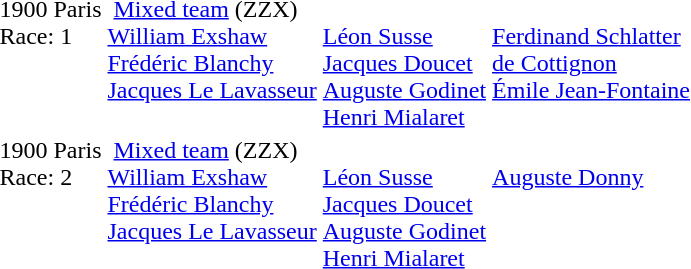<table>
<tr valign="top">
<td style="align:center;">1900 Paris <br>Race: 1<br></td>
<td style="vertical-align:top;"> <a href='#'>Mixed team</a> <span>(ZZX)</span><br><a href='#'>William Exshaw</a><br><a href='#'>Frédéric Blanchy</a><br><a href='#'>Jacques Le Lavasseur</a></td>
<td style="vertical-align:top;"><br><a href='#'>Léon Susse</a><br><a href='#'>Jacques Doucet</a><br><a href='#'>Auguste Godinet</a><br><a href='#'>Henri Mialaret</a></td>
<td style="vertical-align:top;"><br><a href='#'>Ferdinand Schlatter</a><br><a href='#'>de Cottignon</a><br><a href='#'>Émile Jean-Fontaine</a></td>
</tr>
<tr valign="top">
<td style="align:center;">1900 Paris <br>Race: 2<br></td>
<td style="vertical-align:top;"> <a href='#'>Mixed team</a> <span>(ZZX)</span><br><a href='#'>William Exshaw</a><br><a href='#'>Frédéric Blanchy</a><br><a href='#'>Jacques Le Lavasseur</a></td>
<td style="vertical-align:top;"><br><a href='#'>Léon Susse</a><br><a href='#'>Jacques Doucet</a><br><a href='#'>Auguste Godinet</a><br><a href='#'>Henri Mialaret</a></td>
<td style="vertical-align:top;"><br><a href='#'>Auguste Donny</a></td>
</tr>
</table>
